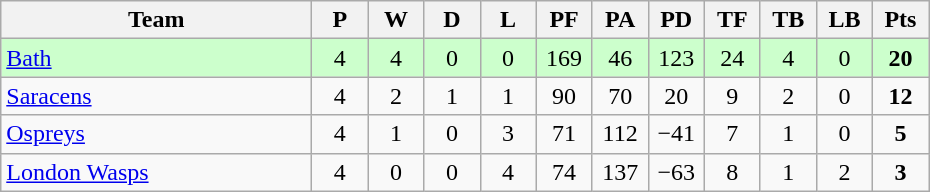<table class="wikitable" style="text-align: center;">
<tr>
<th width="200">Team</th>
<th width="30">P</th>
<th width="30">W</th>
<th width="30">D</th>
<th width="30">L</th>
<th width="30">PF</th>
<th width="30">PA</th>
<th width="30">PD</th>
<th width="30">TF</th>
<th width="30">TB</th>
<th width="30">LB</th>
<th width="30">Pts</th>
</tr>
<tr bgcolor="#ccffcc">
<td align=left> <a href='#'>Bath</a></td>
<td>4</td>
<td>4</td>
<td>0</td>
<td>0</td>
<td>169</td>
<td>46</td>
<td>123</td>
<td>24</td>
<td>4</td>
<td>0</td>
<td><strong>20</strong></td>
</tr>
<tr>
<td align=left> <a href='#'>Saracens</a></td>
<td>4</td>
<td>2</td>
<td>1</td>
<td>1</td>
<td>90</td>
<td>70</td>
<td>20</td>
<td>9</td>
<td>2</td>
<td>0</td>
<td><strong>12</strong></td>
</tr>
<tr>
<td align=left> <a href='#'>Ospreys</a></td>
<td>4</td>
<td>1</td>
<td>0</td>
<td>3</td>
<td>71</td>
<td>112</td>
<td>−41</td>
<td>7</td>
<td>1</td>
<td>0</td>
<td><strong>5</strong></td>
</tr>
<tr>
<td align=left> <a href='#'>London Wasps</a></td>
<td>4</td>
<td>0</td>
<td>0</td>
<td>4</td>
<td>74</td>
<td>137</td>
<td>−63</td>
<td>8</td>
<td>1</td>
<td>2</td>
<td><strong>3</strong></td>
</tr>
</table>
